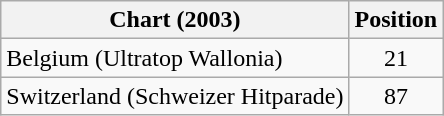<table class="wikitable sortable">
<tr>
<th>Chart (2003)</th>
<th>Position</th>
</tr>
<tr>
<td>Belgium (Ultratop Wallonia)</td>
<td style="text-align:center">21</td>
</tr>
<tr>
<td>Switzerland (Schweizer Hitparade)</td>
<td style="text-align:center">87</td>
</tr>
</table>
